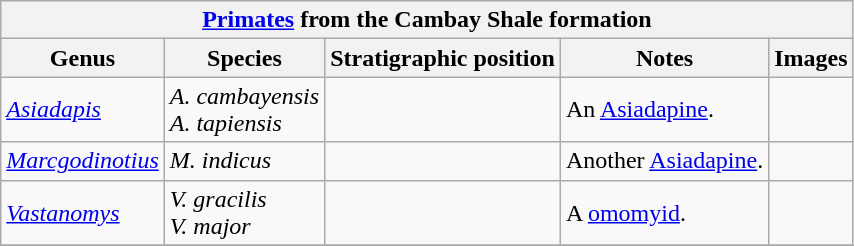<table class="wikitable" align="center">
<tr>
<th colspan="7" align="center"><strong><a href='#'>Primates</a> from the Cambay Shale formation</strong></th>
</tr>
<tr>
<th>Genus</th>
<th>Species</th>
<th>Stratigraphic position</th>
<th>Notes</th>
<th>Images</th>
</tr>
<tr>
<td><em><a href='#'>Asiadapis</a></em></td>
<td><em>A. cambayensis  <br> A. tapiensis</em></td>
<td></td>
<td>An <a href='#'>Asiadapine</a>.</td>
<td></td>
</tr>
<tr>
<td><em><a href='#'>Marcgodinotius</a></em></td>
<td><em>M. indicus </em></td>
<td></td>
<td>Another <a href='#'>Asiadapine</a>.</td>
<td></td>
</tr>
<tr>
<td><em><a href='#'>Vastanomys</a></em></td>
<td><em>V. gracilis<br>V. major</em></td>
<td></td>
<td>A <a href='#'>omomyid</a>.</td>
<td></td>
</tr>
<tr>
</tr>
</table>
